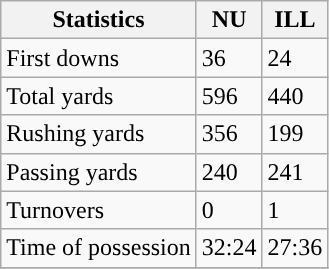<table class="wikitable">
<tr>
<th>Statistics</th>
<th>NU</th>
<th>ILL</th>
</tr>
<tr>
<td>First downs</td>
<td>36</td>
<td>24</td>
</tr>
<tr>
<td>Total yards</td>
<td>596</td>
<td>440</td>
</tr>
<tr>
<td>Rushing yards</td>
<td>356</td>
<td>199</td>
</tr>
<tr>
<td>Passing yards</td>
<td>240</td>
<td>241</td>
</tr>
<tr>
<td>Turnovers</td>
<td>0</td>
<td>1</td>
</tr>
<tr>
<td>Time of possession</td>
<td>32:24</td>
<td>27:36</td>
</tr>
<tr>
</tr>
</table>
